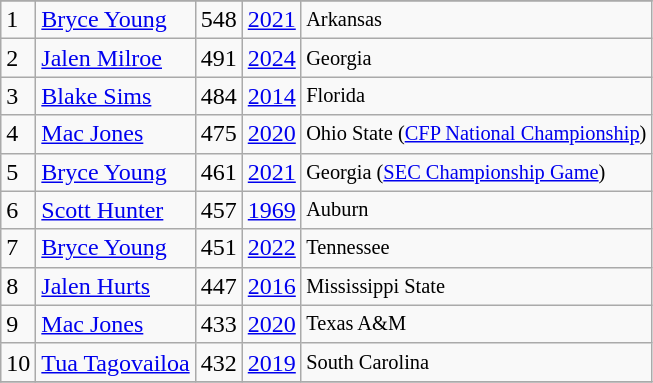<table class="wikitable">
<tr>
</tr>
<tr>
<td>1</td>
<td><a href='#'>Bryce Young</a></td>
<td><abbr>548</abbr></td>
<td><a href='#'>2021</a></td>
<td style="font-size:85%;">Arkansas</td>
</tr>
<tr>
<td>2</td>
<td><a href='#'>Jalen Milroe</a></td>
<td><abbr>491</abbr></td>
<td><a href='#'>2024</a></td>
<td style="font-size:85%;">Georgia</td>
</tr>
<tr>
<td>3</td>
<td><a href='#'>Blake Sims</a></td>
<td><abbr>484</abbr></td>
<td><a href='#'>2014</a></td>
<td style="font-size:85%;">Florida</td>
</tr>
<tr>
<td>4</td>
<td><a href='#'>Mac Jones</a></td>
<td><abbr>475</abbr></td>
<td><a href='#'>2020</a></td>
<td style="font-size:85%;">Ohio State (<a href='#'>CFP National Championship</a>)</td>
</tr>
<tr>
<td>5</td>
<td><a href='#'>Bryce Young</a></td>
<td><abbr>461</abbr></td>
<td><a href='#'>2021</a></td>
<td style="font-size:85%;">Georgia (<a href='#'>SEC Championship Game</a>)</td>
</tr>
<tr>
<td>6</td>
<td><a href='#'>Scott Hunter</a></td>
<td><abbr>457</abbr></td>
<td><a href='#'>1969</a></td>
<td style="font-size:85%;">Auburn</td>
</tr>
<tr>
<td>7</td>
<td><a href='#'>Bryce Young</a></td>
<td><abbr>451</abbr></td>
<td><a href='#'>2022</a></td>
<td style="font-size:85%;">Tennessee</td>
</tr>
<tr>
<td>8</td>
<td><a href='#'>Jalen Hurts</a></td>
<td><abbr>447</abbr></td>
<td><a href='#'>2016</a></td>
<td style="font-size:85%;">Mississippi State</td>
</tr>
<tr>
<td>9</td>
<td><a href='#'>Mac Jones</a></td>
<td><abbr>433</abbr></td>
<td><a href='#'>2020</a></td>
<td style="font-size:85%;">Texas A&M</td>
</tr>
<tr>
<td>10</td>
<td><a href='#'>Tua Tagovailoa</a></td>
<td><abbr>432</abbr></td>
<td><a href='#'>2019</a></td>
<td style="font-size:85%;">South Carolina</td>
</tr>
<tr>
</tr>
</table>
